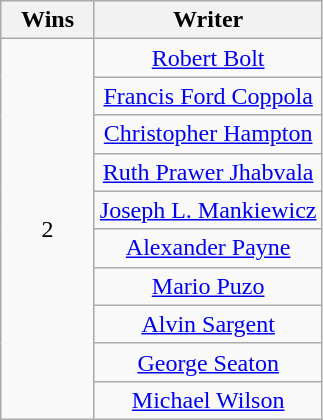<table class="wikitable" style="text-align:center;">
<tr>
<th scope="col" width="55">Wins</th>
<th scope="col" align="center">Writer</th>
</tr>
<tr>
<td rowspan=10 style="text-align:center;">2</td>
<td><a href='#'>Robert Bolt</a></td>
</tr>
<tr>
<td><a href='#'>Francis Ford Coppola</a></td>
</tr>
<tr>
<td><a href='#'>Christopher Hampton</a></td>
</tr>
<tr>
<td><a href='#'>Ruth Prawer Jhabvala</a></td>
</tr>
<tr>
<td><a href='#'>Joseph L. Mankiewicz</a></td>
</tr>
<tr>
<td><a href='#'>Alexander Payne</a></td>
</tr>
<tr>
<td><a href='#'>Mario Puzo</a></td>
</tr>
<tr>
<td><a href='#'>Alvin Sargent</a></td>
</tr>
<tr>
<td><a href='#'>George Seaton</a></td>
</tr>
<tr>
<td><a href='#'>Michael Wilson</a></td>
</tr>
</table>
